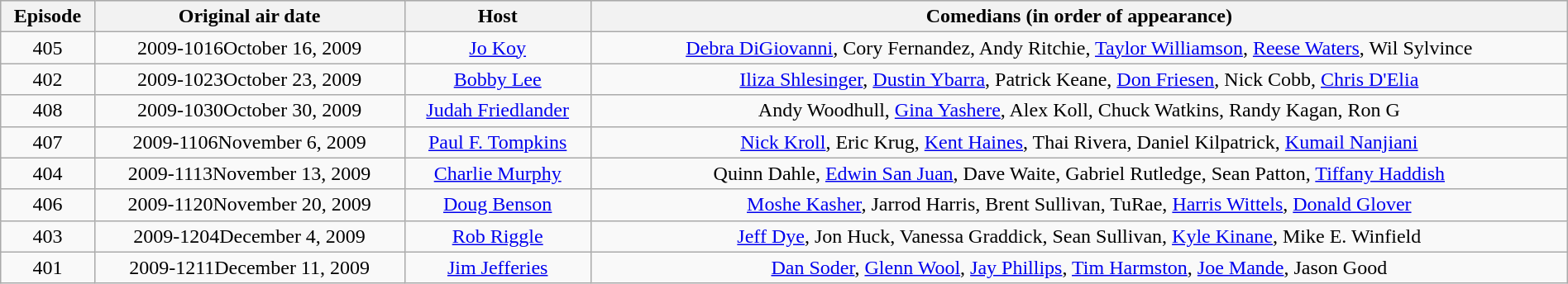<table class="wikitable" border="1" style="width:100%; text-align: center;">
<tr bgcolor="#CCCCCC">
<th>Episode</th>
<th>Original air date</th>
<th class="unsortable">Host</th>
<th class="unsortable">Comedians (in order of appearance)</th>
</tr>
<tr>
<td align="center">405</td>
<td><span>2009-1016</span>October 16, 2009</td>
<td><a href='#'>Jo Koy</a></td>
<td><a href='#'>Debra DiGiovanni</a>, Cory Fernandez, Andy Ritchie, <a href='#'>Taylor Williamson</a>, <a href='#'>Reese Waters</a>, Wil Sylvince</td>
</tr>
<tr>
<td align="center">402</td>
<td><span>2009-1023</span>October 23, 2009</td>
<td><a href='#'>Bobby Lee</a></td>
<td><a href='#'>Iliza Shlesinger</a>, <a href='#'>Dustin Ybarra</a>, Patrick Keane, <a href='#'>Don Friesen</a>, Nick Cobb, <a href='#'>Chris D'Elia</a></td>
</tr>
<tr>
<td align="center">408</td>
<td><span>2009-1030</span>October 30, 2009</td>
<td><a href='#'>Judah Friedlander</a></td>
<td>Andy Woodhull, <a href='#'>Gina Yashere</a>, Alex Koll, Chuck Watkins, Randy Kagan, Ron G</td>
</tr>
<tr>
<td align="center">407</td>
<td><span>2009-1106</span>November 6, 2009</td>
<td><a href='#'>Paul F. Tompkins</a></td>
<td><a href='#'>Nick Kroll</a>, Eric Krug, <a href='#'>Kent Haines</a>, Thai Rivera, Daniel Kilpatrick, <a href='#'>Kumail Nanjiani</a></td>
</tr>
<tr>
<td align="center">404</td>
<td><span>2009-1113</span>November 13, 2009</td>
<td><a href='#'>Charlie Murphy</a></td>
<td>Quinn Dahle, <a href='#'>Edwin San Juan</a>, Dave Waite, Gabriel Rutledge, Sean Patton, <a href='#'>Tiffany Haddish</a></td>
</tr>
<tr>
<td align="center">406</td>
<td><span>2009-1120</span>November 20, 2009</td>
<td><a href='#'>Doug Benson</a></td>
<td><a href='#'>Moshe Kasher</a>, Jarrod Harris, Brent Sullivan, TuRae, <a href='#'>Harris Wittels</a>, <a href='#'>Donald Glover</a></td>
</tr>
<tr>
<td align="center">403</td>
<td><span>2009-1204</span>December 4, 2009</td>
<td><a href='#'>Rob Riggle</a></td>
<td><a href='#'>Jeff Dye</a>, Jon Huck, Vanessa Graddick, Sean Sullivan, <a href='#'>Kyle Kinane</a>, Mike E. Winfield</td>
</tr>
<tr>
<td align="center">401</td>
<td><span>2009-1211</span>December 11, 2009</td>
<td><a href='#'>Jim Jefferies</a></td>
<td><a href='#'>Dan Soder</a>, <a href='#'>Glenn Wool</a>, <a href='#'>Jay Phillips</a>, <a href='#'>Tim Harmston</a>, <a href='#'>Joe Mande</a>, Jason Good</td>
</tr>
</table>
